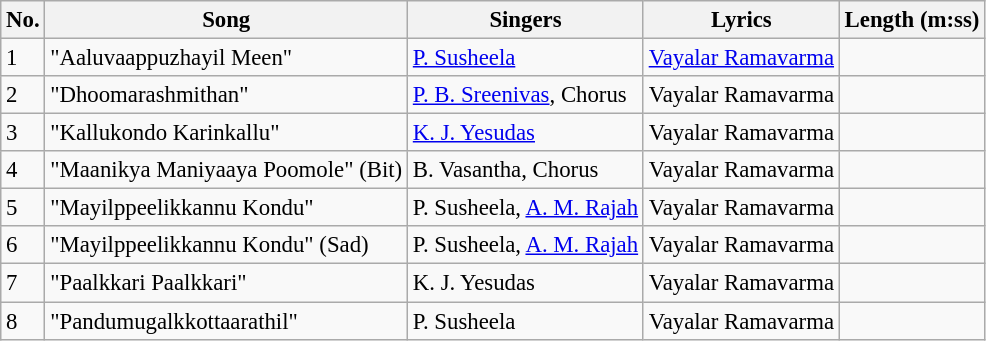<table class="wikitable" style="font-size:95%;">
<tr>
<th>No.</th>
<th>Song</th>
<th>Singers</th>
<th>Lyrics</th>
<th>Length (m:ss)</th>
</tr>
<tr>
<td>1</td>
<td>"Aaluvaappuzhayil Meen"</td>
<td><a href='#'>P. Susheela</a></td>
<td><a href='#'>Vayalar Ramavarma</a></td>
<td></td>
</tr>
<tr>
<td>2</td>
<td>"Dhoomarashmithan"</td>
<td><a href='#'>P. B. Sreenivas</a>, Chorus</td>
<td>Vayalar Ramavarma</td>
<td></td>
</tr>
<tr>
<td>3</td>
<td>"Kallukondo Karinkallu"</td>
<td><a href='#'>K. J. Yesudas</a></td>
<td>Vayalar Ramavarma</td>
<td></td>
</tr>
<tr>
<td>4</td>
<td>"Maanikya Maniyaaya Poomole" (Bit)</td>
<td>B. Vasantha, Chorus</td>
<td>Vayalar Ramavarma</td>
<td></td>
</tr>
<tr>
<td>5</td>
<td>"Mayilppeelikkannu Kondu"</td>
<td>P. Susheela, <a href='#'>A. M. Rajah</a></td>
<td>Vayalar Ramavarma</td>
<td></td>
</tr>
<tr>
<td>6</td>
<td>"Mayilppeelikkannu Kondu" (Sad)</td>
<td>P. Susheela, <a href='#'>A. M. Rajah</a></td>
<td>Vayalar Ramavarma</td>
<td></td>
</tr>
<tr>
<td>7</td>
<td>"Paalkkari Paalkkari"</td>
<td>K. J. Yesudas</td>
<td>Vayalar Ramavarma</td>
<td></td>
</tr>
<tr>
<td>8</td>
<td>"Pandumugalkkottaarathil"</td>
<td>P. Susheela</td>
<td>Vayalar Ramavarma</td>
<td></td>
</tr>
</table>
